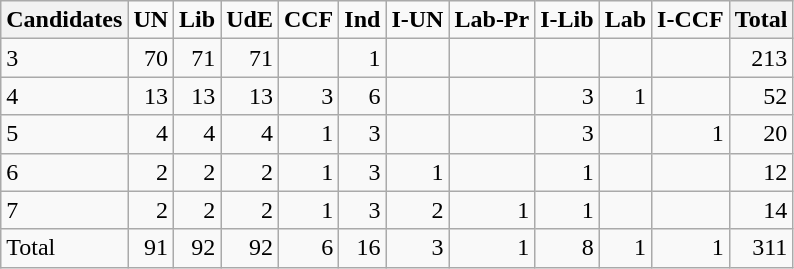<table class="wikitable" style="text-align:right;">
<tr>
<th>Candidates</th>
<td><strong>UN</strong></td>
<td><strong>Lib</strong></td>
<td><strong>UdE</strong></td>
<td><strong>CCF</strong></td>
<td><strong>Ind</strong></td>
<td><strong>I-UN</strong></td>
<td><strong>Lab-Pr</strong></td>
<td><strong>I-Lib</strong></td>
<td><strong>Lab</strong></td>
<td><strong>I-CCF</strong></td>
<th>Total</th>
</tr>
<tr>
<td style="text-align:left;">3</td>
<td>70</td>
<td>71</td>
<td>71</td>
<td></td>
<td>1</td>
<td></td>
<td></td>
<td></td>
<td></td>
<td></td>
<td>213</td>
</tr>
<tr>
<td style="text-align:left;">4</td>
<td>13</td>
<td>13</td>
<td>13</td>
<td>3</td>
<td>6</td>
<td></td>
<td></td>
<td>3</td>
<td>1</td>
<td></td>
<td>52</td>
</tr>
<tr>
<td style="text-align:left;">5</td>
<td>4</td>
<td>4</td>
<td>4</td>
<td>1</td>
<td>3</td>
<td></td>
<td></td>
<td>3</td>
<td></td>
<td>1</td>
<td>20</td>
</tr>
<tr>
<td style="text-align:left;">6</td>
<td>2</td>
<td>2</td>
<td>2</td>
<td>1</td>
<td>3</td>
<td>1</td>
<td></td>
<td>1</td>
<td></td>
<td></td>
<td>12</td>
</tr>
<tr>
<td style="text-align:left;">7</td>
<td>2</td>
<td>2</td>
<td>2</td>
<td>1</td>
<td>3</td>
<td>2</td>
<td>1</td>
<td>1</td>
<td></td>
<td></td>
<td>14</td>
</tr>
<tr>
<td style="text-align:left;">Total</td>
<td>91</td>
<td>92</td>
<td>92</td>
<td>6</td>
<td>16</td>
<td>3</td>
<td>1</td>
<td>8</td>
<td>1</td>
<td>1</td>
<td>311</td>
</tr>
</table>
